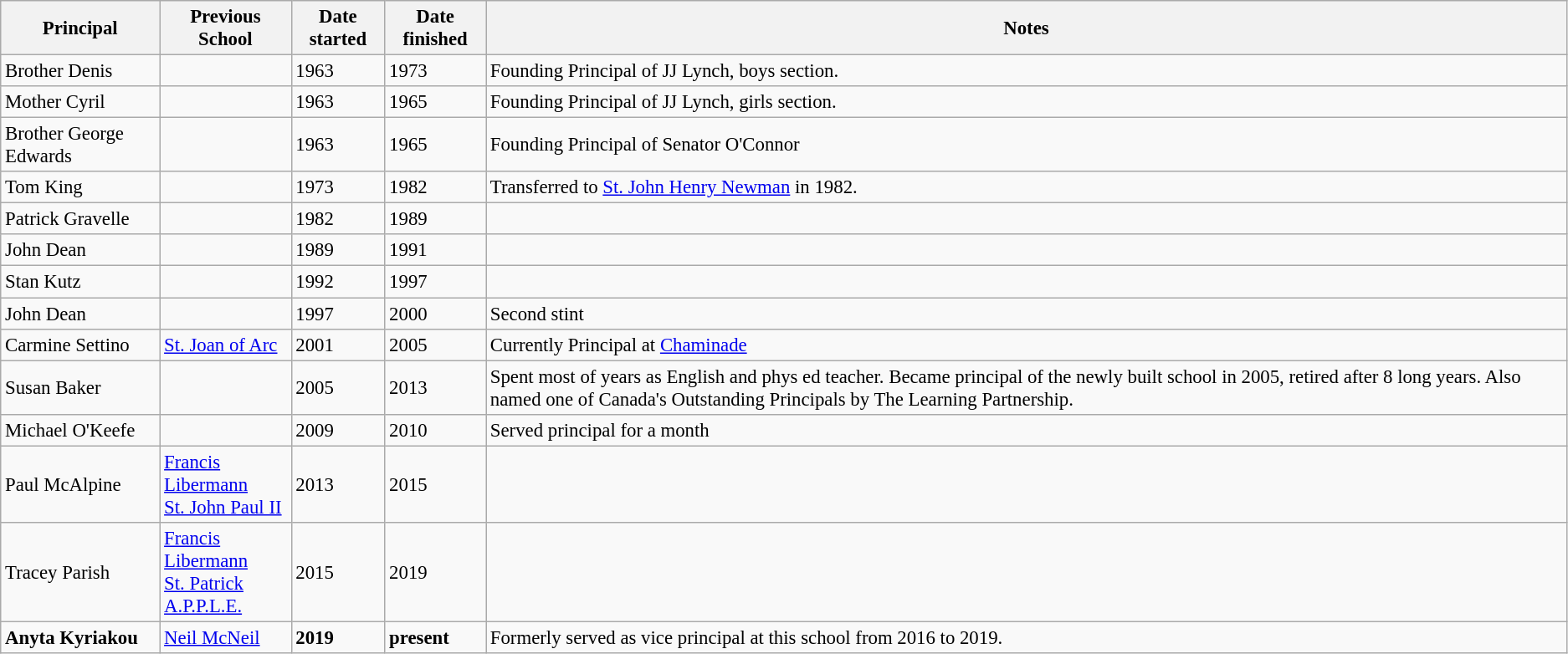<table class="wikitable" style="font-size:95%; text-align:left;">
<tr>
<th>Principal</th>
<th>Previous School</th>
<th>Date started</th>
<th>Date finished</th>
<th>Notes</th>
</tr>
<tr>
<td>Brother Denis</td>
<td></td>
<td>1963</td>
<td>1973</td>
<td>Founding Principal of JJ Lynch, boys section.</td>
</tr>
<tr>
<td>Mother Cyril</td>
<td></td>
<td>1963</td>
<td>1965</td>
<td>Founding Principal of JJ Lynch, girls section.</td>
</tr>
<tr>
<td>Brother George Edwards</td>
<td></td>
<td>1963</td>
<td>1965</td>
<td>Founding Principal of Senator O'Connor</td>
</tr>
<tr>
<td>Tom King</td>
<td></td>
<td>1973</td>
<td>1982</td>
<td>Transferred to <a href='#'>St. John Henry Newman</a> in 1982.</td>
</tr>
<tr>
<td>Patrick Gravelle</td>
<td></td>
<td>1982</td>
<td>1989</td>
<td></td>
</tr>
<tr>
<td>John Dean</td>
<td></td>
<td>1989</td>
<td>1991</td>
<td></td>
</tr>
<tr>
<td>Stan Kutz</td>
<td></td>
<td>1992</td>
<td>1997</td>
<td></td>
</tr>
<tr>
<td>John Dean</td>
<td></td>
<td>1997</td>
<td>2000</td>
<td>Second stint</td>
</tr>
<tr>
<td>Carmine Settino</td>
<td><a href='#'>St. Joan of Arc</a></td>
<td>2001</td>
<td>2005</td>
<td>Currently Principal at <a href='#'>Chaminade</a></td>
</tr>
<tr>
<td>Susan Baker</td>
<td></td>
<td>2005</td>
<td>2013</td>
<td>Spent most of years as English and phys ed teacher. Became principal of the newly built school in 2005, retired after 8 long years. Also named one of Canada's Outstanding Principals by The Learning Partnership.</td>
</tr>
<tr>
<td>Michael O'Keefe<br></td>
<td></td>
<td>2009</td>
<td>2010</td>
<td>Served principal for a month</td>
</tr>
<tr>
<td>Paul McAlpine</td>
<td><a href='#'>Francis Libermann</a><br><a href='#'>St. John Paul II</a></td>
<td>2013</td>
<td>2015</td>
<td></td>
</tr>
<tr>
<td>Tracey Parish</td>
<td><a href='#'>Francis Libermann</a><br><a href='#'>St. Patrick</a><br><a href='#'>A.P.P.L.E.</a></td>
<td>2015</td>
<td>2019</td>
<td></td>
</tr>
<tr>
<td><strong>Anyta Kyriakou</strong></td>
<td><a href='#'>Neil McNeil</a></td>
<td><strong>2019</strong></td>
<td><strong>present</strong></td>
<td>Formerly served as vice principal at this school from 2016 to 2019.</td>
</tr>
</table>
